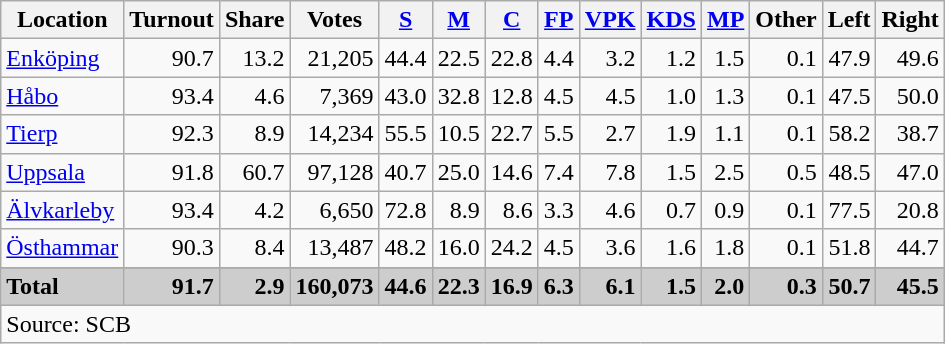<table class="wikitable sortable" style=text-align:right>
<tr>
<th>Location</th>
<th>Turnout</th>
<th>Share</th>
<th>Votes</th>
<th><a href='#'>S</a></th>
<th><a href='#'>M</a></th>
<th><a href='#'>C</a></th>
<th><a href='#'>FP</a></th>
<th><a href='#'>VPK</a></th>
<th><a href='#'>KDS</a></th>
<th><a href='#'>MP</a></th>
<th>Other</th>
<th>Left</th>
<th>Right</th>
</tr>
<tr>
<td align=left><a href='#'>Enköping</a></td>
<td>90.7</td>
<td>13.2</td>
<td>21,205</td>
<td>44.4</td>
<td>22.5</td>
<td>22.8</td>
<td>4.4</td>
<td>3.2</td>
<td>1.2</td>
<td>1.5</td>
<td>0.1</td>
<td>47.9</td>
<td>49.6</td>
</tr>
<tr>
<td align=left><a href='#'>Håbo</a></td>
<td>93.4</td>
<td>4.6</td>
<td>7,369</td>
<td>43.0</td>
<td>32.8</td>
<td>12.8</td>
<td>4.5</td>
<td>4.5</td>
<td>1.0</td>
<td>1.3</td>
<td>0.1</td>
<td>47.5</td>
<td>50.0</td>
</tr>
<tr>
<td align=left><a href='#'>Tierp</a></td>
<td>92.3</td>
<td>8.9</td>
<td>14,234</td>
<td>55.5</td>
<td>10.5</td>
<td>22.7</td>
<td>5.5</td>
<td>2.7</td>
<td>1.9</td>
<td>1.1</td>
<td>0.1</td>
<td>58.2</td>
<td>38.7</td>
</tr>
<tr>
<td align=left><a href='#'>Uppsala</a></td>
<td>91.8</td>
<td>60.7</td>
<td>97,128</td>
<td>40.7</td>
<td>25.0</td>
<td>14.6</td>
<td>7.4</td>
<td>7.8</td>
<td>1.5</td>
<td>2.5</td>
<td>0.5</td>
<td>48.5</td>
<td>47.0</td>
</tr>
<tr>
<td align=left><a href='#'>Älvkarleby</a></td>
<td>93.4</td>
<td>4.2</td>
<td>6,650</td>
<td>72.8</td>
<td>8.9</td>
<td>8.6</td>
<td>3.3</td>
<td>4.6</td>
<td>0.7</td>
<td>0.9</td>
<td>0.1</td>
<td>77.5</td>
<td>20.8</td>
</tr>
<tr>
<td align=left><a href='#'>Östhammar</a></td>
<td>90.3</td>
<td>8.4</td>
<td>13,487</td>
<td>48.2</td>
<td>16.0</td>
<td>24.2</td>
<td>4.5</td>
<td>3.6</td>
<td>1.6</td>
<td>1.8</td>
<td>0.1</td>
<td>51.8</td>
<td>44.7</td>
</tr>
<tr>
</tr>
<tr style="background:#CDCDCD;">
<td align=left><strong>Total</strong></td>
<td><strong>91.7</strong></td>
<td><strong>2.9</strong></td>
<td><strong>160,073</strong></td>
<td><strong>44.6</strong></td>
<td><strong>22.3</strong></td>
<td><strong>16.9</strong></td>
<td><strong>6.3</strong></td>
<td><strong>6.1</strong></td>
<td><strong>1.5</strong></td>
<td><strong>2.0</strong></td>
<td><strong>0.3</strong></td>
<td><strong>50.7</strong></td>
<td><strong>45.5</strong></td>
</tr>
<tr>
<td align=left colspan=14>Source: SCB </td>
</tr>
</table>
